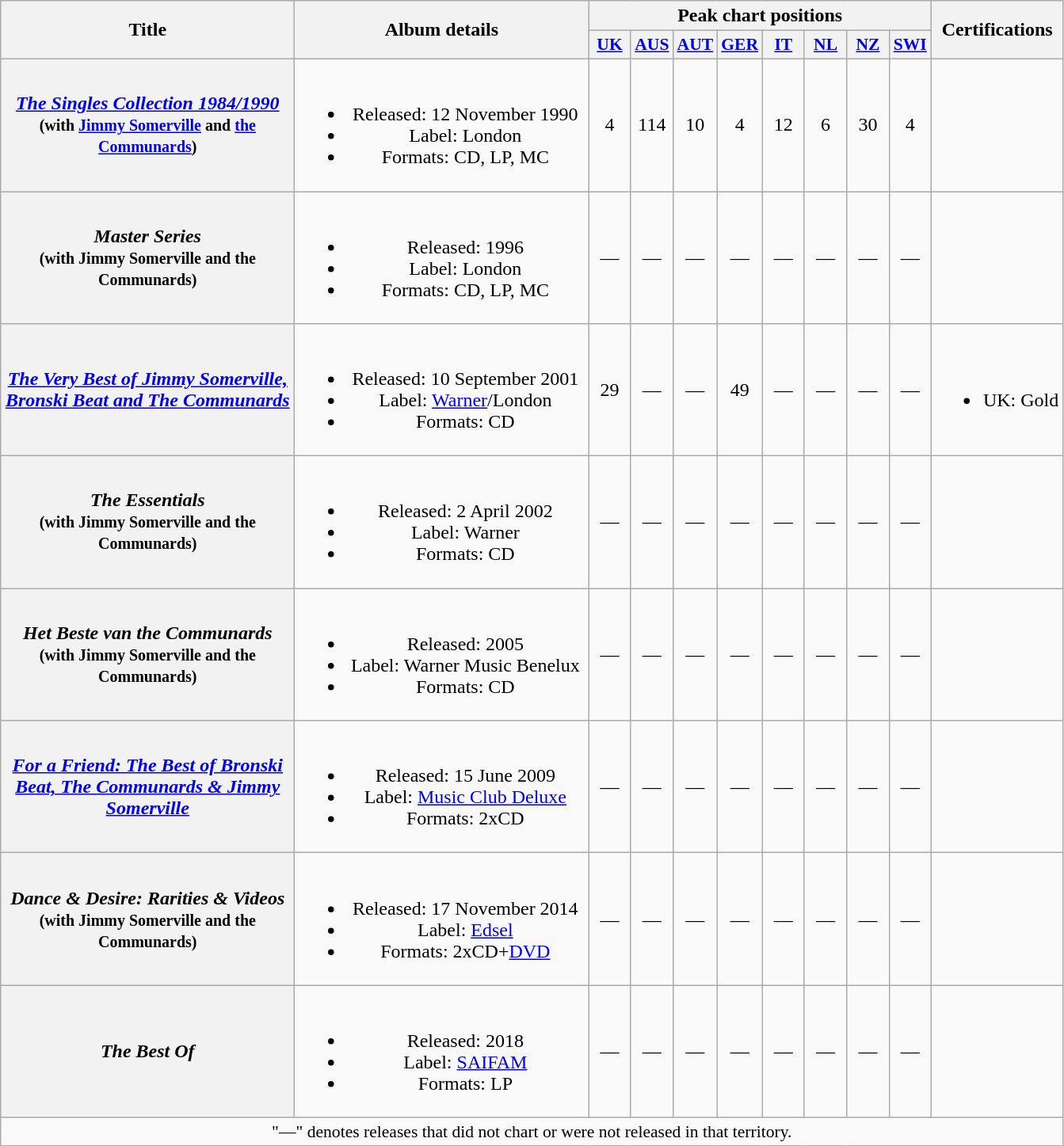<table class="wikitable plainrowheaders" style="text-align:center;">
<tr>
<th rowspan="2" scope="col" style="width:15em;">Title</th>
<th rowspan="2" scope="col" style="width:15em;">Album details</th>
<th colspan="8">Peak chart positions</th>
<th rowspan="2">Certifications</th>
</tr>
<tr>
<th scope="col" style="width:2em;font-size:90%;"><a href='#'>UK</a><br></th>
<th scope="col" style="width:2em;font-size:90%;"><a href='#'>AUS</a><br></th>
<th scope="col" style="width:2em;font-size:90%;"><a href='#'>AUT</a><br></th>
<th scope="col" style="width:2em;font-size:90%;"><a href='#'>GER</a><br></th>
<th scope="col" style="width:2em;font-size:90%;"><a href='#'>IT</a><br></th>
<th scope="col" style="width:2em;font-size:90%;"><a href='#'>NL</a><br></th>
<th scope="col" style="width:2em;font-size:90%;"><a href='#'>NZ</a><br></th>
<th scope="col" style="width:2em;font-size:90%;"><a href='#'>SWI</a><br></th>
</tr>
<tr>
<th scope="row"><em><a href='#'>The Singles Collection 1984/1990</a></em><br><small>(with <a href='#'>Jimmy Somerville</a> and <a href='#'>the Communards</a>)</small></th>
<td><br><ul><li>Released: 12 November 1990</li><li>Label: London</li><li>Formats: CD, LP, MC</li></ul></td>
<td>4</td>
<td>114</td>
<td>10</td>
<td>4</td>
<td>12</td>
<td>6</td>
<td>30</td>
<td>4</td>
<td></td>
</tr>
<tr>
<th scope="row"><em>Master Series</em><br><small>(with Jimmy Somerville and the Communards)</small></th>
<td><br><ul><li>Released: 1996</li><li>Label: London</li><li>Formats: CD, LP, MC</li></ul></td>
<td>—</td>
<td>—</td>
<td>—</td>
<td>—</td>
<td>—</td>
<td>—</td>
<td>—</td>
<td>—</td>
<td></td>
</tr>
<tr>
<th scope="row"><em><a href='#'>The Very Best of Jimmy Somerville, Bronski Beat and The Communards</a></em></th>
<td><br><ul><li>Released: 10 September 2001</li><li>Label: <a href='#'>Warner</a>/London</li><li>Formats: CD</li></ul></td>
<td>29</td>
<td>—</td>
<td>—</td>
<td>49</td>
<td>—</td>
<td>—</td>
<td>—</td>
<td>—</td>
<td><br><ul><li>UK: Gold</li></ul></td>
</tr>
<tr>
<th scope="row"><em>The Essentials</em><br><small>(with Jimmy Somerville and the Communards)</small></th>
<td><br><ul><li>Released: 2 April 2002</li><li>Label: Warner</li><li>Formats: CD</li></ul></td>
<td>—</td>
<td>—</td>
<td>—</td>
<td>—</td>
<td>—</td>
<td>—</td>
<td>—</td>
<td>—</td>
<td></td>
</tr>
<tr>
<th scope="row"><em>Het Beste van the Communards</em><br><small>(with Jimmy Somerville and the Communards)</small></th>
<td><br><ul><li>Released: 2005</li><li>Label: Warner Music Benelux</li><li>Formats: CD</li></ul></td>
<td>—</td>
<td>—</td>
<td>—</td>
<td>—</td>
<td>—</td>
<td>—</td>
<td>—</td>
<td>—</td>
<td></td>
</tr>
<tr>
<th scope="row"><em><a href='#'>For a Friend: The Best of Bronski Beat, The Communards & Jimmy Somerville</a></em></th>
<td><br><ul><li>Released: 15 June 2009</li><li>Label: <a href='#'>Music Club Deluxe</a></li><li>Formats: 2xCD</li></ul></td>
<td>—</td>
<td>—</td>
<td>—</td>
<td>—</td>
<td>—</td>
<td>—</td>
<td>—</td>
<td>—</td>
<td></td>
</tr>
<tr>
<th scope="row"><em>Dance & Desire: Rarities & Videos</em><br><small>(with Jimmy Somerville and the Communards)</small></th>
<td><br><ul><li>Released: 17 November 2014</li><li>Label: <a href='#'>Edsel</a></li><li>Formats: 2xCD+<a href='#'>DVD</a></li></ul></td>
<td>—</td>
<td>—</td>
<td>—</td>
<td>—</td>
<td>—</td>
<td>—</td>
<td>—</td>
<td>—</td>
<td></td>
</tr>
<tr>
<th scope="row"><em>The Best Of</em></th>
<td><br><ul><li>Released: 2018</li><li>Label: <a href='#'>SAIFAM</a></li><li>Formats: LP</li></ul></td>
<td>—</td>
<td>—</td>
<td>—</td>
<td>—</td>
<td>—</td>
<td>—</td>
<td>—</td>
<td>—</td>
<td></td>
</tr>
<tr>
<td colspan="11" style="font-size:90%">"—" denotes releases that did not chart or were not released in that territory.</td>
</tr>
</table>
